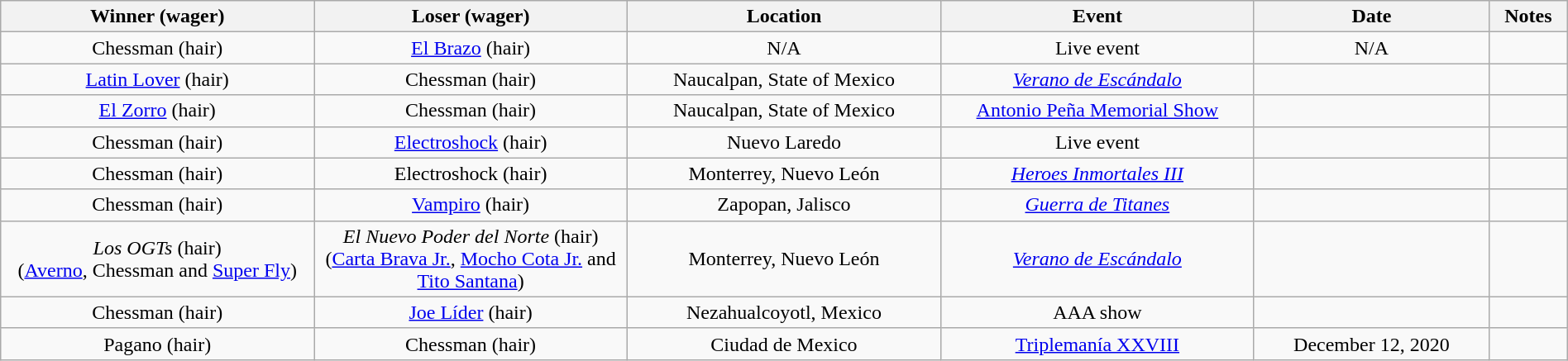<table class="wikitable sortable" width=100%  style="text-align: center">
<tr>
<th width=20% scope="col">Winner (wager)</th>
<th width=20% scope="col">Loser (wager)</th>
<th width=20% scope="col">Location</th>
<th width=20% scope="col">Event</th>
<th width=15% scope="col">Date</th>
<th class="unsortable" width=5% scope="col">Notes</th>
</tr>
<tr>
<td>Chessman (hair)</td>
<td><a href='#'>El Brazo</a> (hair)</td>
<td>N/A</td>
<td>Live event</td>
<td>N/A</td>
<td> </td>
</tr>
<tr>
<td><a href='#'>Latin Lover</a> (hair)</td>
<td>Chessman (hair)</td>
<td>Naucalpan, State of Mexico</td>
<td><em><a href='#'>Verano de Escándalo</a></em></td>
<td></td>
<td></td>
</tr>
<tr>
<td><a href='#'>El Zorro</a> (hair)</td>
<td>Chessman (hair)</td>
<td>Naucalpan, State of Mexico</td>
<td><a href='#'>Antonio Peña Memorial Show</a></td>
<td></td>
<td></td>
</tr>
<tr>
<td>Chessman (hair)</td>
<td><a href='#'>Electroshock</a> (hair)</td>
<td>Nuevo Laredo</td>
<td>Live event</td>
<td></td>
<td></td>
</tr>
<tr>
<td>Chessman (hair)</td>
<td>Electroshock (hair)</td>
<td>Monterrey, Nuevo León</td>
<td><em><a href='#'>Heroes Inmortales III</a></em></td>
<td></td>
<td></td>
</tr>
<tr>
<td>Chessman (hair)</td>
<td><a href='#'>Vampiro</a> (hair)</td>
<td>Zapopan, Jalisco</td>
<td><em><a href='#'>Guerra de Titanes</a></em></td>
<td></td>
<td></td>
</tr>
<tr>
<td><em>Los OGTs</em> (hair)<br>(<a href='#'>Averno</a>, Chessman and <a href='#'>Super Fly</a>)</td>
<td><em>El Nuevo Poder del Norte</em> (hair) (<a href='#'>Carta Brava Jr.</a>, <a href='#'>Mocho Cota Jr.</a> and <a href='#'>Tito Santana</a>)</td>
<td>Monterrey, Nuevo León</td>
<td><em><a href='#'>Verano de Escándalo</a></em></td>
<td></td>
<td></td>
</tr>
<tr>
<td>Chessman (hair)</td>
<td><a href='#'>Joe Líder</a> (hair)</td>
<td>Nezahualcoyotl, Mexico</td>
<td>AAA show</td>
<td></td>
<td></td>
</tr>
<tr>
<td>Pagano (hair)</td>
<td>Chessman (hair)</td>
<td>Ciudad de Mexico</td>
<td><a href='#'>Triplemanía XXVIII</a></td>
<td>December 12, 2020</td>
<td></td>
</tr>
</table>
